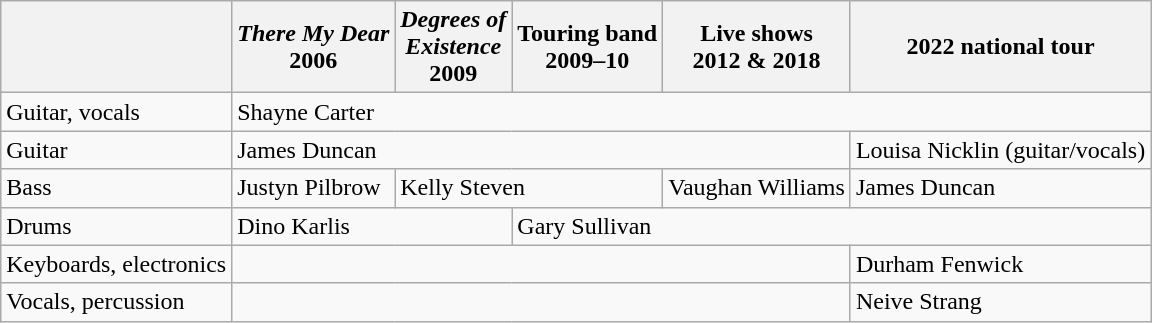<table class="wikitable plainrowheaders">
<tr>
<th></th>
<th><em>There My Dear</em><br>2006</th>
<th><em>Degrees of<br>Existence</em><br>2009</th>
<th>Touring band<br>2009–10</th>
<th>Live shows<br>2012 & 2018</th>
<th>2022 national tour</th>
</tr>
<tr>
<td>Guitar, vocals</td>
<td colspan="5">Shayne Carter</td>
</tr>
<tr>
<td>Guitar</td>
<td colspan="4">James Duncan</td>
<td>Louisa Nicklin (guitar/vocals)</td>
</tr>
<tr>
<td>Bass</td>
<td>Justyn Pilbrow</td>
<td colspan="2">Kelly Steven</td>
<td>Vaughan Williams</td>
<td>James Duncan</td>
</tr>
<tr>
<td>Drums</td>
<td colspan="2">Dino Karlis</td>
<td colspan="3">Gary Sullivan</td>
</tr>
<tr>
<td>Keyboards, electronics</td>
<td colspan="4"></td>
<td>Durham Fenwick</td>
</tr>
<tr>
<td>Vocals, percussion</td>
<td colspan="4"></td>
<td>Neive Strang</td>
</tr>
</table>
